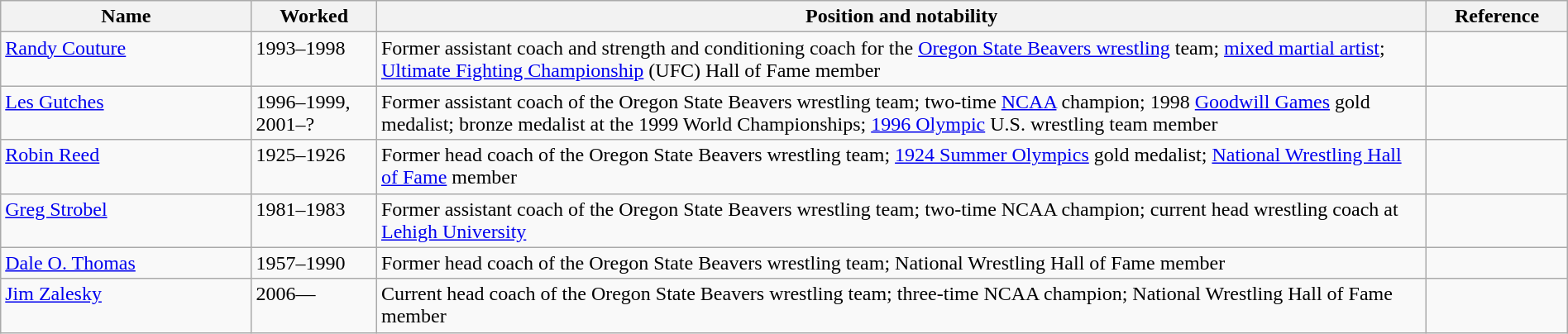<table class="wikitable sortable" style="width:100%">
<tr>
<th width="*">Name</th>
<th width="8%">Worked</th>
<th width="67%">Position and notability</th>
<th width="9%" class="unsortable">Reference</th>
</tr>
<tr valign="top">
<td><a href='#'>Randy Couture</a></td>
<td>1993–1998</td>
<td>Former assistant coach and strength and conditioning coach for the <a href='#'>Oregon State Beavers wrestling</a> team; <a href='#'>mixed martial artist</a>; <a href='#'>Ultimate Fighting Championship</a> (UFC) Hall of Fame member</td>
<td></td>
</tr>
<tr valign="top">
<td><a href='#'>Les Gutches</a></td>
<td>1996–1999, 2001–?</td>
<td>Former assistant coach of the Oregon State Beavers wrestling team; two-time <a href='#'>NCAA</a> champion; 1998 <a href='#'>Goodwill Games</a> gold medalist; bronze medalist at the 1999 World Championships; <a href='#'>1996 Olympic</a> U.S. wrestling team member</td>
<td></td>
</tr>
<tr valign="top">
<td><a href='#'>Robin Reed</a></td>
<td>1925–1926</td>
<td>Former head coach of the Oregon State Beavers wrestling team; <a href='#'>1924 Summer Olympics</a> gold medalist; <a href='#'>National Wrestling Hall of Fame</a> member</td>
<td></td>
</tr>
<tr valign="top">
<td><a href='#'>Greg Strobel</a></td>
<td>1981–1983</td>
<td>Former assistant coach of the Oregon State Beavers wrestling team; two-time NCAA champion; current head wrestling coach at <a href='#'>Lehigh University</a></td>
<td></td>
</tr>
<tr valign="top">
<td><a href='#'>Dale O. Thomas</a></td>
<td>1957–1990</td>
<td>Former head coach of the Oregon State Beavers wrestling team; National Wrestling Hall of Fame member</td>
<td></td>
</tr>
<tr valign="top">
<td><a href='#'>Jim Zalesky</a></td>
<td>2006—</td>
<td>Current head coach of the Oregon State Beavers wrestling team; three-time NCAA champion; National Wrestling Hall of Fame member</td>
<td></td>
</tr>
</table>
